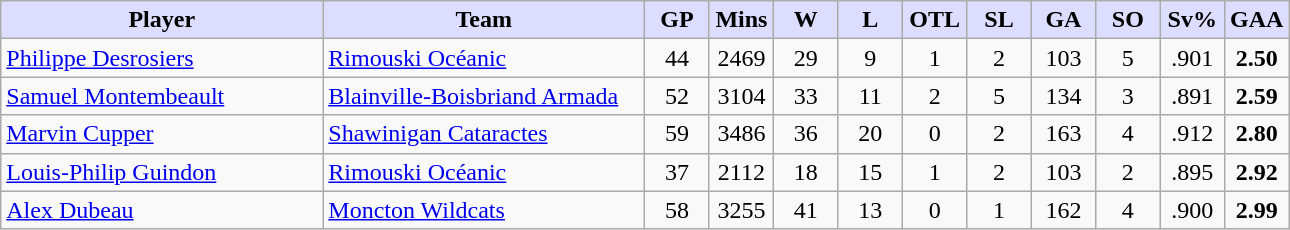<table class="wikitable" style="text-align:center">
<tr>
<th style="background:#ddf; width:25%;">Player</th>
<th style="background:#ddf; width:25%;">Team</th>
<th style="background:#ddf; width:5%;">GP</th>
<th style="background:#ddf; width:5%;">Mins</th>
<th style="background:#ddf; width:5%;">W</th>
<th style="background:#ddf; width:5%;">L</th>
<th style="background:#ddf; width:5%;">OTL</th>
<th style="background:#ddf; width:5%;">SL</th>
<th style="background:#ddf; width:5%;">GA</th>
<th style="background:#ddf; width:5%;">SO</th>
<th style="background:#ddf; width:5%;">Sv%</th>
<th style="background:#ddf; width:5%;">GAA</th>
</tr>
<tr>
<td align=left><a href='#'>Philippe Desrosiers</a></td>
<td align=left><a href='#'>Rimouski Océanic</a></td>
<td>44</td>
<td>2469</td>
<td>29</td>
<td>9</td>
<td>1</td>
<td>2</td>
<td>103</td>
<td>5</td>
<td>.901</td>
<td><strong>2.50</strong></td>
</tr>
<tr>
<td align=left><a href='#'>Samuel Montembeault</a></td>
<td align=left><a href='#'>Blainville-Boisbriand Armada</a></td>
<td>52</td>
<td>3104</td>
<td>33</td>
<td>11</td>
<td>2</td>
<td>5</td>
<td>134</td>
<td>3</td>
<td>.891</td>
<td><strong>2.59</strong></td>
</tr>
<tr>
<td align=left><a href='#'>Marvin Cupper</a></td>
<td align=left><a href='#'>Shawinigan Cataractes</a></td>
<td>59</td>
<td>3486</td>
<td>36</td>
<td>20</td>
<td>0</td>
<td>2</td>
<td>163</td>
<td>4</td>
<td>.912</td>
<td><strong>2.80</strong></td>
</tr>
<tr>
<td align=left><a href='#'>Louis-Philip Guindon</a></td>
<td align=left><a href='#'>Rimouski Océanic</a></td>
<td>37</td>
<td>2112</td>
<td>18</td>
<td>15</td>
<td>1</td>
<td>2</td>
<td>103</td>
<td>2</td>
<td>.895</td>
<td><strong>2.92</strong></td>
</tr>
<tr>
<td align=left><a href='#'>Alex Dubeau</a></td>
<td align=left><a href='#'>Moncton Wildcats</a></td>
<td>58</td>
<td>3255</td>
<td>41</td>
<td>13</td>
<td>0</td>
<td>1</td>
<td>162</td>
<td>4</td>
<td>.900</td>
<td><strong>2.99</strong></td>
</tr>
</table>
